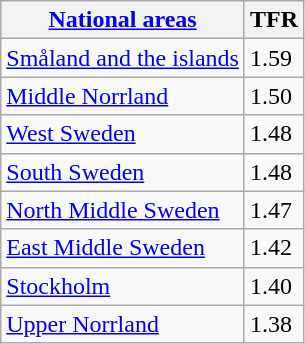<table class="wikitable sortable">
<tr>
<th><a href='#'>National areas</a></th>
<th>TFR</th>
</tr>
<tr>
<td><a href='#'>Småland and the islands</a></td>
<td>1.59</td>
</tr>
<tr>
<td><a href='#'>Middle Norrland</a></td>
<td>1.50</td>
</tr>
<tr>
<td><a href='#'>West Sweden</a></td>
<td>1.48</td>
</tr>
<tr>
<td><a href='#'>South Sweden</a></td>
<td>1.48</td>
</tr>
<tr>
<td><a href='#'>North Middle Sweden</a></td>
<td>1.47</td>
</tr>
<tr>
<td><a href='#'>East Middle Sweden</a></td>
<td>1.42</td>
</tr>
<tr>
<td><a href='#'>Stockholm</a></td>
<td>1.40</td>
</tr>
<tr>
<td><a href='#'>Upper Norrland</a></td>
<td>1.38</td>
</tr>
</table>
